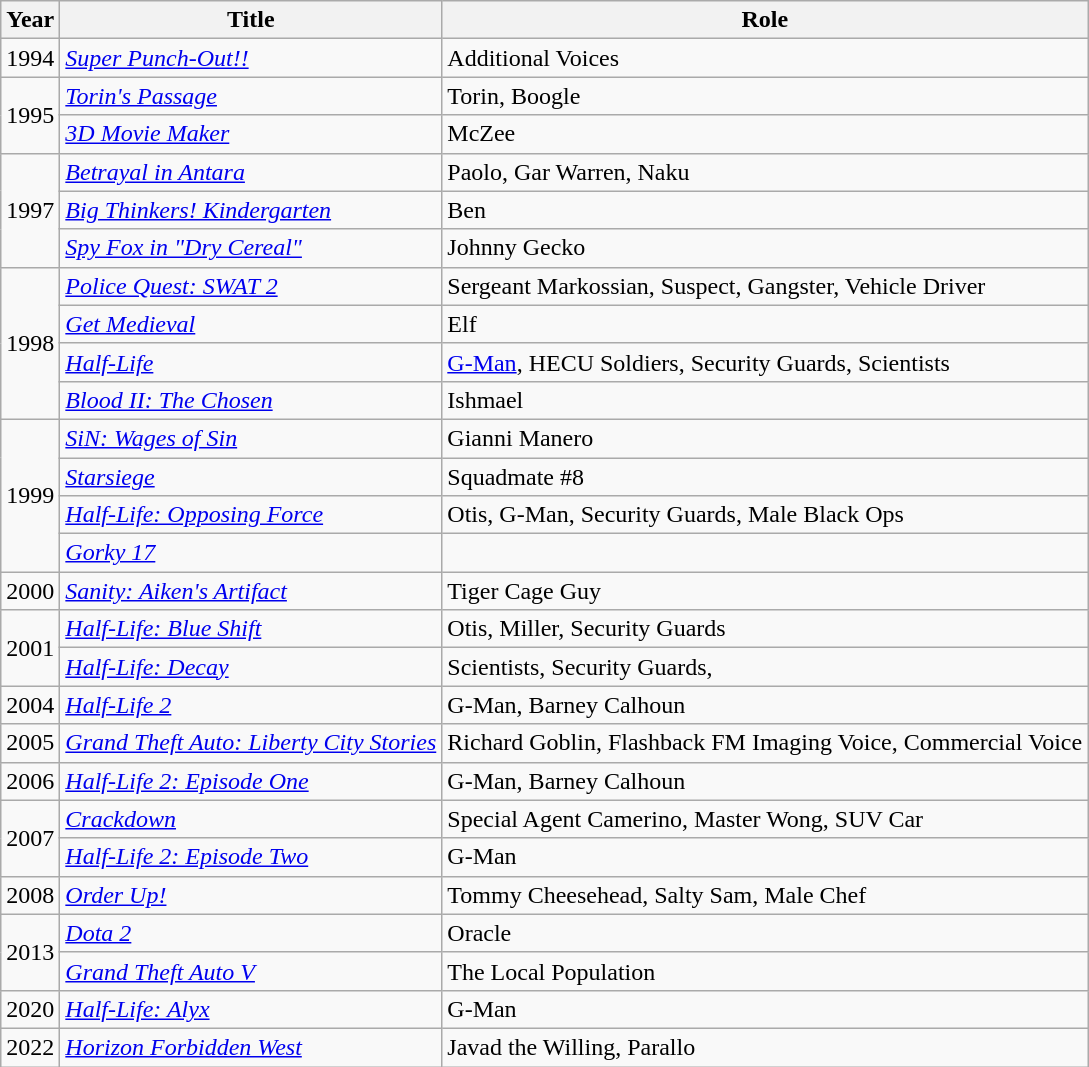<table class="wikitable">
<tr>
<th>Year</th>
<th>Title</th>
<th>Role</th>
</tr>
<tr>
<td>1994</td>
<td><em><a href='#'>Super Punch-Out!!</a></em></td>
<td>Additional Voices</td>
</tr>
<tr>
<td rowspan="2">1995</td>
<td><em><a href='#'>Torin's Passage</a></em></td>
<td>Torin, Boogle</td>
</tr>
<tr>
<td><em><a href='#'>3D Movie Maker</a></em></td>
<td>McZee</td>
</tr>
<tr>
<td rowspan="3">1997</td>
<td><em><a href='#'>Betrayal in Antara</a></em></td>
<td>Paolo, Gar Warren, Naku</td>
</tr>
<tr>
<td><em><a href='#'>Big Thinkers! Kindergarten</a></em></td>
<td>Ben</td>
</tr>
<tr>
<td><em><a href='#'>Spy Fox in "Dry Cereal"</a></em></td>
<td>Johnny Gecko</td>
</tr>
<tr>
<td rowspan="4">1998</td>
<td><em><a href='#'>Police Quest: SWAT 2</a></em></td>
<td>Sergeant Markossian, Suspect, Gangster, Vehicle Driver</td>
</tr>
<tr>
<td><em><a href='#'>Get Medieval</a></em></td>
<td>Elf</td>
</tr>
<tr>
<td><em><a href='#'>Half-Life</a></em></td>
<td><a href='#'>G-Man</a>, HECU Soldiers, Security Guards, Scientists</td>
</tr>
<tr>
<td><em><a href='#'>Blood II: The Chosen</a></em></td>
<td>Ishmael</td>
</tr>
<tr>
<td rowspan="4">1999</td>
<td><em><a href='#'>SiN: Wages of Sin</a></em></td>
<td>Gianni Manero</td>
</tr>
<tr>
<td><em><a href='#'>Starsiege</a></em></td>
<td>Squadmate #8</td>
</tr>
<tr>
<td><em><a href='#'>Half-Life: Opposing Force</a></em></td>
<td>Otis, G-Man, Security Guards, Male Black Ops</td>
</tr>
<tr>
<td><em><a href='#'>Gorky 17</a></em></td>
<td></td>
</tr>
<tr>
<td>2000</td>
<td><em><a href='#'>Sanity: Aiken's Artifact</a></em></td>
<td>Tiger Cage Guy</td>
</tr>
<tr>
<td rowspan="2">2001</td>
<td><em><a href='#'>Half-Life: Blue Shift</a></em></td>
<td>Otis, Miller, Security Guards</td>
</tr>
<tr>
<td><em><a href='#'>Half-Life: Decay</a></em></td>
<td>Scientists, Security Guards,</td>
</tr>
<tr>
<td>2004</td>
<td><em><a href='#'>Half-Life 2</a></em></td>
<td>G-Man, Barney Calhoun</td>
</tr>
<tr>
<td>2005</td>
<td><em><a href='#'>Grand Theft Auto: Liberty City Stories</a></em></td>
<td>Richard Goblin, Flashback FM Imaging Voice, Commercial Voice</td>
</tr>
<tr>
<td>2006</td>
<td><em><a href='#'>Half-Life 2: Episode One</a></em></td>
<td>G-Man, Barney Calhoun</td>
</tr>
<tr>
<td rowspan="2">2007</td>
<td><em><a href='#'>Crackdown</a></em></td>
<td>Special Agent Camerino, Master Wong, SUV Car</td>
</tr>
<tr>
<td><em><a href='#'>Half-Life 2: Episode Two</a></em></td>
<td>G-Man</td>
</tr>
<tr>
<td>2008</td>
<td><em><a href='#'>Order Up!</a></em></td>
<td>Tommy Cheesehead, Salty Sam, Male Chef</td>
</tr>
<tr>
<td rowspan="2">2013</td>
<td><em><a href='#'>Dota 2</a></em></td>
<td>Oracle</td>
</tr>
<tr>
<td><em><a href='#'>Grand Theft Auto V</a></em></td>
<td>The Local Population</td>
</tr>
<tr>
<td>2020</td>
<td><em><a href='#'>Half-Life: Alyx</a></em></td>
<td>G-Man</td>
</tr>
<tr>
<td>2022</td>
<td><em><a href='#'>Horizon Forbidden West</a></em></td>
<td>Javad the Willing, Parallo</td>
</tr>
</table>
